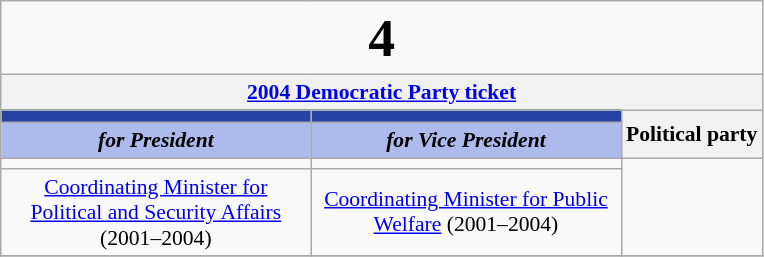<table class="wikitable" style="font-size:90%; text-align:center">
<tr>
<td colspan=3 style="text-align:center;"><big><big><big><big><big><strong>4</strong></big></big></big></big></big></td>
</tr>
<tr>
<td colspan=3 style="background:#f1f1f1;"><strong><a href='#'>2004 Democratic Party ticket</a></strong></td>
</tr>
<tr>
<th style="font-size:135%; background:#2643A3;"><a href='#'></a></th>
<th style="font-size:135%; background:#2643A3;"><a href='#'></a></th>
<td rowspan=2 style="background:#f1f1f1;"><strong>Political party</strong></td>
</tr>
<tr style="color:#000; font-size:100%;">
<td style="width:3em; width:200px; background:#ACBBEC;"><strong><em>for President</em></strong></td>
<td style="width:3em; width:200px; background:#ACBBEC;"><strong><em>for Vice President</em></strong></td>
</tr>
<tr>
<td></td>
<td></td>
<td rowspan=2></td>
</tr>
<tr>
<td><a href='#'>Coordinating Minister for Political and Security Affairs</a> (2001–2004)</td>
<td><a href='#'>Coordinating Minister for Public Welfare</a> (2001–2004)</td>
</tr>
<tr>
</tr>
</table>
